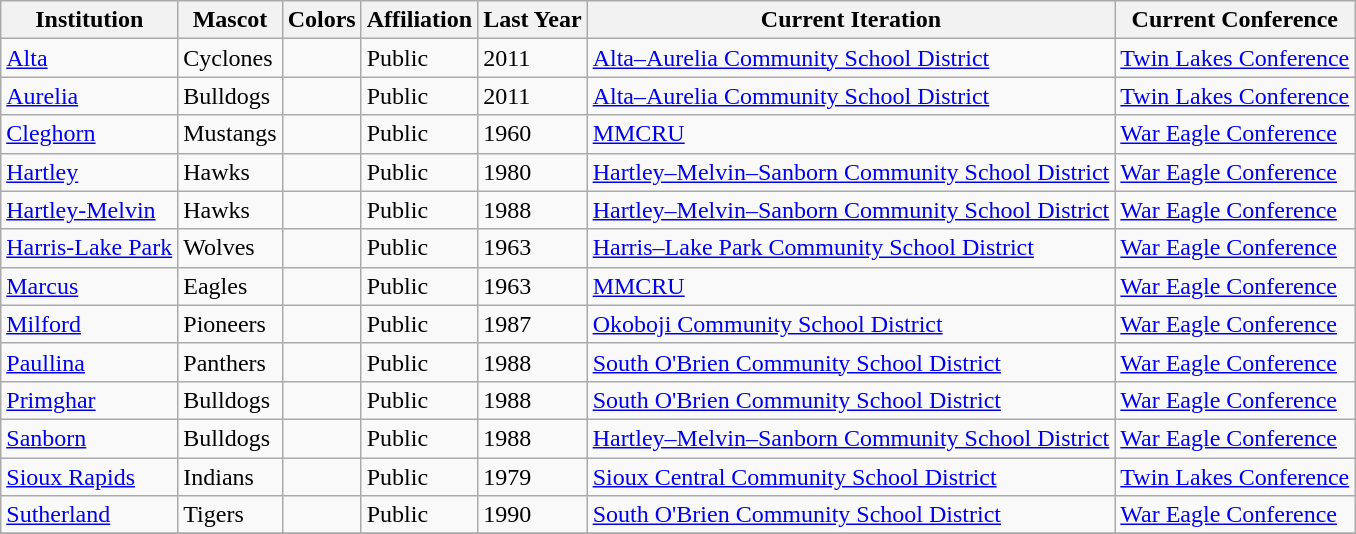<table class="wikitable">
<tr>
<th>Institution</th>
<th>Mascot</th>
<th>Colors</th>
<th>Affiliation</th>
<th>Last Year</th>
<th>Current Iteration</th>
<th>Current Conference</th>
</tr>
<tr>
<td><a href='#'>Alta</a></td>
<td>Cyclones</td>
<td> </td>
<td>Public</td>
<td>2011</td>
<td><a href='#'>Alta–Aurelia Community School District</a></td>
<td><a href='#'>Twin Lakes Conference</a></td>
</tr>
<tr>
<td><a href='#'>Aurelia</a></td>
<td>Bulldogs</td>
<td>  </td>
<td>Public</td>
<td>2011</td>
<td><a href='#'>Alta–Aurelia Community School District</a></td>
<td><a href='#'>Twin Lakes Conference</a></td>
</tr>
<tr>
<td><a href='#'>Cleghorn</a></td>
<td>Mustangs</td>
<td> </td>
<td>Public</td>
<td>1960</td>
<td><a href='#'>MMCRU</a></td>
<td><a href='#'>War Eagle Conference</a></td>
</tr>
<tr>
<td><a href='#'>Hartley</a></td>
<td>Hawks</td>
<td> </td>
<td>Public</td>
<td>1980</td>
<td><a href='#'>Hartley–Melvin–Sanborn Community School District</a></td>
<td><a href='#'>War Eagle Conference</a></td>
</tr>
<tr>
<td><a href='#'>Hartley-Melvin</a></td>
<td>Hawks</td>
<td> </td>
<td>Public</td>
<td>1988</td>
<td><a href='#'>Hartley–Melvin–Sanborn Community School District</a></td>
<td><a href='#'>War Eagle Conference</a></td>
</tr>
<tr>
<td><a href='#'>Harris-Lake Park</a></td>
<td>Wolves</td>
<td> </td>
<td>Public</td>
<td>1963</td>
<td><a href='#'>Harris–Lake Park Community School District</a></td>
<td><a href='#'>War Eagle Conference</a></td>
</tr>
<tr>
<td><a href='#'>Marcus</a></td>
<td>Eagles</td>
<td> </td>
<td>Public</td>
<td>1963</td>
<td><a href='#'>MMCRU</a></td>
<td><a href='#'>War Eagle Conference</a></td>
</tr>
<tr>
<td><a href='#'>Milford</a></td>
<td>Pioneers</td>
<td> </td>
<td>Public</td>
<td>1987</td>
<td><a href='#'>Okoboji Community School District</a></td>
<td><a href='#'>War Eagle Conference</a></td>
</tr>
<tr>
<td><a href='#'>Paullina</a></td>
<td>Panthers</td>
<td> </td>
<td>Public</td>
<td>1988</td>
<td><a href='#'>South O'Brien Community School District</a></td>
<td><a href='#'>War Eagle Conference</a></td>
</tr>
<tr>
<td><a href='#'>Primghar</a></td>
<td>Bulldogs</td>
<td> </td>
<td>Public</td>
<td>1988</td>
<td><a href='#'>South O'Brien Community School District</a></td>
<td><a href='#'>War Eagle Conference</a></td>
</tr>
<tr>
<td><a href='#'>Sanborn</a></td>
<td>Bulldogs</td>
<td> </td>
<td>Public</td>
<td>1988</td>
<td><a href='#'>Hartley–Melvin–Sanborn Community School District</a></td>
<td><a href='#'>War Eagle Conference</a></td>
</tr>
<tr>
<td><a href='#'>Sioux Rapids</a></td>
<td>Indians</td>
<td> </td>
<td>Public</td>
<td>1979</td>
<td><a href='#'>Sioux Central Community School District</a></td>
<td><a href='#'>Twin Lakes Conference</a></td>
</tr>
<tr>
<td><a href='#'>Sutherland</a></td>
<td>Tigers</td>
<td> </td>
<td>Public</td>
<td>1990</td>
<td><a href='#'>South O'Brien Community School District</a></td>
<td><a href='#'>War Eagle Conference</a></td>
</tr>
<tr>
</tr>
</table>
